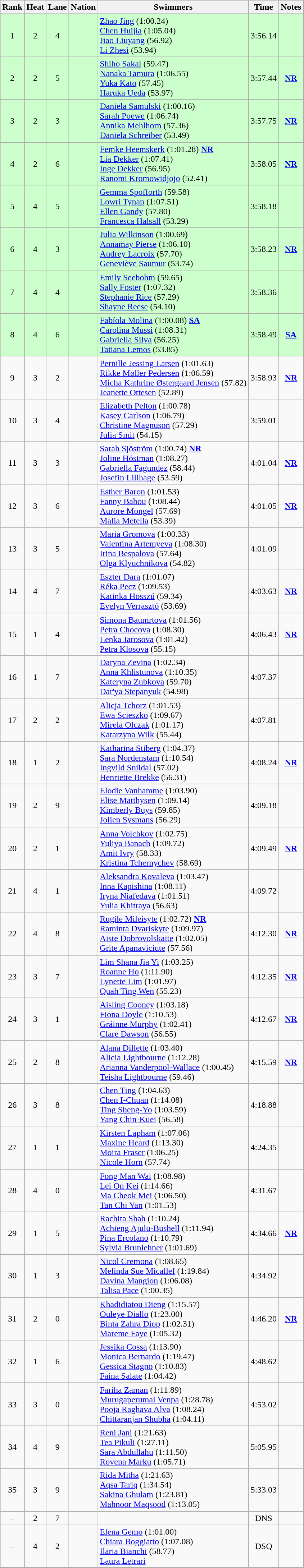<table class="wikitable sortable" style="text-align:center">
<tr>
<th>Rank</th>
<th>Heat</th>
<th>Lane</th>
<th>Nation</th>
<th>Swimmers</th>
<th>Time</th>
<th>Notes</th>
</tr>
<tr bgcolor=ccffcc>
<td>1</td>
<td>2</td>
<td>4</td>
<td align=left></td>
<td align=left><a href='#'>Zhao Jing</a> (1:00.24)<br><a href='#'>Chen Huijia</a> (1:05.04)<br><a href='#'>Jiao Liuyang</a> (56.92)<br><a href='#'>Li Zhesi</a> (53.94)</td>
<td>3:56.14</td>
<td></td>
</tr>
<tr bgcolor=ccffcc>
<td>2</td>
<td>2</td>
<td>5</td>
<td align=left></td>
<td align=left><a href='#'>Shiho Sakai</a> (59.47)<br><a href='#'>Nanaka Tamura</a> (1:06.55)<br><a href='#'>Yuka Kato</a> (57.45)<br><a href='#'>Haruka Ueda</a> (53.97)</td>
<td>3:57.44</td>
<td><strong><a href='#'>NR</a></strong></td>
</tr>
<tr bgcolor=ccffcc>
<td>3</td>
<td>2</td>
<td>3</td>
<td align=left></td>
<td align=left><a href='#'>Daniela Samulski</a> (1:00.16)<br><a href='#'>Sarah Poewe</a> (1:06.74)<br><a href='#'>Annika Mehlhorn</a> (57.36)<br><a href='#'>Daniela Schreiber</a> (53.49)</td>
<td>3:57.75</td>
<td><strong><a href='#'>NR</a></strong></td>
</tr>
<tr bgcolor=ccffcc>
<td>4</td>
<td>2</td>
<td>6</td>
<td align=left></td>
<td align=left><a href='#'>Femke Heemskerk</a> (1:01.28) <strong><a href='#'>NR</a></strong><br><a href='#'>Lia Dekker</a> (1:07.41)<br><a href='#'>Inge Dekker</a> (56.95)<br><a href='#'>Ranomi Kromowidjojo</a> (52.41)</td>
<td>3:58.05</td>
<td><strong><a href='#'>NR</a></strong></td>
</tr>
<tr bgcolor=ccffcc>
<td>5</td>
<td>4</td>
<td>5</td>
<td align=left></td>
<td align=left><a href='#'>Gemma Spofforth</a> (59.58)<br><a href='#'>Lowri Tynan</a> (1:07.51)<br><a href='#'>Ellen Gandy</a> (57.80)<br><a href='#'>Francesca Halsall</a> (53.29)</td>
<td>3:58.18</td>
<td></td>
</tr>
<tr bgcolor=ccffcc>
<td>6</td>
<td>4</td>
<td>3</td>
<td align=left></td>
<td align=left><a href='#'>Julia Wilkinson</a> (1:00.69)<br><a href='#'>Annamay Pierse</a> (1:06.10)<br><a href='#'>Audrey Lacroix</a> (57.70)<br><a href='#'>Geneviève Saumur</a> (53.74)</td>
<td>3:58.23</td>
<td><strong><a href='#'>NR</a></strong></td>
</tr>
<tr bgcolor=ccffcc>
<td>7</td>
<td>4</td>
<td>4</td>
<td align=left></td>
<td align=left><a href='#'>Emily Seebohm</a> (59.65)<br><a href='#'>Sally Foster</a> (1:07.32)<br><a href='#'>Stephanie Rice</a> (57.29)<br><a href='#'>Shayne Reese</a> (54.10)</td>
<td>3:58.36</td>
<td></td>
</tr>
<tr bgcolor=ccffcc>
<td>8</td>
<td>4</td>
<td>6</td>
<td align=left></td>
<td align=left><a href='#'>Fabíola Molina</a> (1:00.08) <strong><a href='#'>SA</a></strong><br><a href='#'>Carolina Mussi</a> (1:08.31)<br><a href='#'>Gabriella Silva</a> (56.25)<br><a href='#'>Tatiana Lemos</a> (53.85)</td>
<td>3:58.49</td>
<td><strong><a href='#'>SA</a></strong></td>
</tr>
<tr>
<td>9</td>
<td>3</td>
<td>2</td>
<td align=left></td>
<td align=left><a href='#'>Pernille Jessing Larsen</a> (1:01.63)<br><a href='#'>Rikke Møller Pedersen</a> (1:06.59)<br><a href='#'>Micha Kathrine Østergaard Jensen</a> (57.82)<br><a href='#'>Jeanette Ottesen</a> (52.89)</td>
<td>3:58.93</td>
<td><strong><a href='#'>NR</a></strong></td>
</tr>
<tr>
<td>10</td>
<td>3</td>
<td>4</td>
<td align=left></td>
<td align=left><a href='#'>Elizabeth Pelton</a> (1:00.78)<br><a href='#'>Kasey Carlson</a> (1:06.79)<br><a href='#'>Christine Magnuson</a> (57.29)<br><a href='#'>Julia Smit</a> (54.15)</td>
<td>3:59.01</td>
<td></td>
</tr>
<tr>
<td>11</td>
<td>3</td>
<td>3</td>
<td align=left></td>
<td align=left><a href='#'>Sarah Sjöström</a> (1:00.74) <strong><a href='#'>NR</a></strong><br><a href='#'>Joline Höstman</a> (1:08.27)<br><a href='#'>Gabriella Fagundez</a> (58.44)<br><a href='#'>Josefin Lillhage</a> (53.59)</td>
<td>4:01.04</td>
<td><strong><a href='#'>NR</a></strong></td>
</tr>
<tr>
<td>12</td>
<td>3</td>
<td>6</td>
<td align=left></td>
<td align=left><a href='#'>Esther Baron</a> (1:01.53)  <br><a href='#'>Fanny Babou</a> (1:08.44)<br><a href='#'>Aurore Mongel</a> (57.69)<br><a href='#'>Malia Metella</a> (53.39)</td>
<td>4:01.05</td>
<td><strong><a href='#'>NR</a></strong></td>
</tr>
<tr>
<td>13</td>
<td>3</td>
<td>5</td>
<td align=left></td>
<td align=left><a href='#'>Maria Gromova</a> (1:00.33)<br><a href='#'>Valentina Artemyeva</a> (1:08.30)<br><a href='#'>Irina Bespalova</a> (57.64)<br><a href='#'>Olga Klyuchnikova</a> (54.82)</td>
<td>4:01.09</td>
<td></td>
</tr>
<tr>
<td>14</td>
<td>4</td>
<td>7</td>
<td align=left></td>
<td align=left><a href='#'>Eszter Dara</a> (1:01.07)<br><a href='#'>Réka Pecz</a> (1:09.53)<br><a href='#'>Katinka Hosszú</a> (59.34)<br><a href='#'>Evelyn Verrasztó</a> (53.69)</td>
<td>4:03.63</td>
<td><strong><a href='#'>NR</a></strong></td>
</tr>
<tr>
<td>15</td>
<td>1</td>
<td>4</td>
<td align=left></td>
<td align=left><a href='#'>Simona Baumrtova</a> (1:01.56)<br><a href='#'>Petra Chocova</a> (1:08.30)<br><a href='#'>Lenka Jarosova</a> (1:01.42)<br><a href='#'>Petra Klosova</a> (55.15)</td>
<td>4:06.43</td>
<td><strong><a href='#'>NR</a></strong></td>
</tr>
<tr>
<td>16</td>
<td>1</td>
<td>7</td>
<td align=left></td>
<td align=left><a href='#'>Daryna Zevina</a> (1:02.34)<br><a href='#'>Anna Khlistunova</a> (1:10.35)<br><a href='#'>Kateryna Zubkova</a> (59.70)<br><a href='#'>Dar'ya Stepanyuk</a> (54.98)</td>
<td>4:07.37</td>
<td></td>
</tr>
<tr>
<td>17</td>
<td>2</td>
<td>2</td>
<td align=left></td>
<td align=left><a href='#'>Alicja Tchorz</a> (1:01.53)<br><a href='#'>Ewa Scieszko</a> (1:09.67)<br><a href='#'>Mirela Olczak</a> (1:01.17)<br><a href='#'>Katarzyna Wilk</a> (55.44)</td>
<td>4:07.81</td>
<td></td>
</tr>
<tr>
<td>18</td>
<td>1</td>
<td>2</td>
<td align=left></td>
<td align=left><a href='#'>Katharina Stiberg</a> (1:04.37) <br><a href='#'>Sara Nordenstam</a> (1:10.54)<br><a href='#'>Ingvild Snildal</a> (57.02)<br><a href='#'>Henriette Brekke</a> (56.31)</td>
<td>4:08.24</td>
<td><strong><a href='#'>NR</a></strong></td>
</tr>
<tr>
<td>19</td>
<td>2</td>
<td>9</td>
<td align=left></td>
<td align=left><a href='#'>Elodie Vanhamme</a> (1:03.90)<br><a href='#'>Elise Matthysen</a> (1:09.14)<br><a href='#'>Kimberly Buys</a> (59.85)<br><a href='#'>Jolien Sysmans</a> (56.29)</td>
<td>4:09.18</td>
<td></td>
</tr>
<tr>
<td>20</td>
<td>2</td>
<td>1</td>
<td align=left></td>
<td align=left><a href='#'>Anna Volchkov</a> (1:02.75)<br><a href='#'>Yuliya Banach</a> (1:09.72)<br><a href='#'>Amit Ivry</a> (58.33)<br><a href='#'>Kristina Tchernychev</a> (58.69)</td>
<td>4:09.49</td>
<td><strong><a href='#'>NR</a></strong></td>
</tr>
<tr>
<td>21</td>
<td>4</td>
<td>1</td>
<td align=left></td>
<td align=left><a href='#'>Aleksandra Kovaleva</a> (1:03.47)<br><a href='#'>Inna Kapishina</a> (1:08.11)<br><a href='#'>Iryna Niafedava</a> (1:01.51)<br><a href='#'>Yulia Khitraya</a> (56.63)</td>
<td>4:09.72</td>
<td></td>
</tr>
<tr>
<td>22</td>
<td>4</td>
<td>8</td>
<td align=left></td>
<td align=left><a href='#'>Rugile Mileisyte</a> (1:02.72) <strong><a href='#'>NR</a></strong><br><a href='#'>Raminta Dvariskyte</a> (1:09.97)<br><a href='#'>Aiste Dobrovolskaite</a> (1:02.05)<br><a href='#'>Grite Apanaviciute</a> (57.56)</td>
<td>4:12.30</td>
<td><strong><a href='#'>NR</a></strong></td>
</tr>
<tr>
<td>23</td>
<td>3</td>
<td>7</td>
<td align=left></td>
<td align=left><a href='#'>Lim Shana Jia Yi</a> (1:03.25)<br><a href='#'>Roanne Ho</a> (1:11.90)<br><a href='#'>Lynette Lim</a> (1:01.97)<br><a href='#'>Quah Ting Wen</a> (55.23)</td>
<td>4:12.35</td>
<td><strong><a href='#'>NR</a></strong></td>
</tr>
<tr>
<td>24</td>
<td>3</td>
<td>1</td>
<td align=left></td>
<td align=left><a href='#'>Aisling Cooney</a> (1:03.18)<br><a href='#'>Fiona Doyle</a> (1:10.53)<br><a href='#'>Gráinne Murphy</a> (1:02.41)<br><a href='#'>Clare Dawson</a> (56.55)</td>
<td>4:12.67</td>
<td><strong><a href='#'>NR</a></strong></td>
</tr>
<tr>
<td>25</td>
<td>2</td>
<td>8</td>
<td align=left></td>
<td align=left><a href='#'>Alana Dillette</a> (1:03.40)<br><a href='#'>Alicia Lightbourne</a> (1:12.28)<br><a href='#'>Arianna Vanderpool-Wallace</a> (1:00.45)<br><a href='#'>Teisha Lightbourne</a> (59.46)</td>
<td>4:15.59</td>
<td><strong><a href='#'>NR</a></strong></td>
</tr>
<tr>
<td>26</td>
<td>3</td>
<td>8</td>
<td align=left></td>
<td align=left><a href='#'>Chen Ting</a> (1:04.63)<br><a href='#'>Chen I-Chuan</a> (1:14.08)<br><a href='#'>Ting Sheng-Yo</a> (1:03.59)<br><a href='#'>Yang Chin-Kuei</a> (56.58)</td>
<td>4:18.88</td>
<td></td>
</tr>
<tr>
<td>27</td>
<td>1</td>
<td>1</td>
<td align=left></td>
<td align=left><a href='#'>Kirsten Lapham</a> (1:07.06)<br><a href='#'>Maxine Heard</a> (1:13.30)<br><a href='#'>Moira Fraser</a> (1:06.25)<br><a href='#'>Nicole Horn</a> (57.74)</td>
<td>4:24.35</td>
<td></td>
</tr>
<tr>
<td>28</td>
<td>4</td>
<td>0</td>
<td align=left></td>
<td align=left><a href='#'>Fong Man Wai</a> (1:08.98)<br><a href='#'>Lei On Kei</a> (1:14.66)<br><a href='#'>Ma Cheok Mei</a> (1:06.50)<br><a href='#'>Tan Chi Yan</a> (1:01.53)</td>
<td>4:31.67</td>
<td></td>
</tr>
<tr>
<td>29</td>
<td>1</td>
<td>5</td>
<td align=left></td>
<td align=left><a href='#'>Rachita Shah</a> (1:10.24)<br><a href='#'>Achieng Ajulu-Bushell</a> (1:11.94)<br><a href='#'>Pina Ercolano</a> (1:10.79)<br><a href='#'>Sylvia Brunlehner</a> (1:01.69)</td>
<td>4:34.66</td>
<td><strong><a href='#'>NR</a></strong></td>
</tr>
<tr>
<td>30</td>
<td>1</td>
<td>3</td>
<td align=left></td>
<td align=left><a href='#'>Nicol Cremona</a> (1:08.65)<br><a href='#'>Melinda Sue Micallef</a> (1:19.84)<br><a href='#'>Davina Mangion</a> (1:06.08)<br><a href='#'>Talisa Pace</a> (1:00.35)</td>
<td>4:34.92</td>
<td></td>
</tr>
<tr>
<td>31</td>
<td>2</td>
<td>0</td>
<td align=left></td>
<td align=left><a href='#'>Khadidiatou Dieng</a> (1:15.57)<br><a href='#'>Ouleye Diallo</a> (1:23.00)<br><a href='#'>Binta Zahra Diop</a> (1:02.31)<br><a href='#'>Mareme Faye</a> (1:05.32)</td>
<td>4:46.20</td>
<td><strong><a href='#'>NR</a></strong></td>
</tr>
<tr>
<td>32</td>
<td>1</td>
<td>6</td>
<td align=left></td>
<td align=left><a href='#'>Jessika Cossa</a> (1:13.90)<br><a href='#'>Monica Bernardo</a> (1:19.47)<br><a href='#'>Gessica Stagno</a> (1:10.83)<br><a href='#'>Faina Salate</a> (1:04.42)</td>
<td>4:48.62</td>
<td></td>
</tr>
<tr>
<td>33</td>
<td>3</td>
<td>0</td>
<td align=left></td>
<td align=left><a href='#'>Fariha Zaman</a> (1:11.89)<br><a href='#'>Murugaperumal Venpa</a> (1:28.78)<br><a href='#'>Pooja Raghava Alva</a> (1:08.24)<br><a href='#'>Chittaranjan Shubha</a> (1:04.11)</td>
<td>4:53.02</td>
<td></td>
</tr>
<tr>
<td>34</td>
<td>4</td>
<td>9</td>
<td align=left></td>
<td align=left><a href='#'>Reni Jani</a> (1:21.63)<br><a href='#'>Tea Pikuli</a> (1:27.11)<br><a href='#'>Sara Abdullahu</a> (1:11.50)<br><a href='#'>Rovena Marku</a> (1:05.71)</td>
<td>5:05.95</td>
<td></td>
</tr>
<tr>
<td>35</td>
<td>3</td>
<td>9</td>
<td align=left></td>
<td align=left><a href='#'>Rida Mitha</a> (1:21.63)<br><a href='#'>Aqsa Tariq</a> (1:34.54)<br><a href='#'>Sakina Ghulam</a> (1:23.81)<br><a href='#'>Mahnoor Maqsood</a> (1:13.05)</td>
<td>5:33.03</td>
<td></td>
</tr>
<tr>
<td>–</td>
<td>2</td>
<td>7</td>
<td align=left></td>
<td align=left></td>
<td>DNS</td>
<td></td>
</tr>
<tr>
<td>–</td>
<td>4</td>
<td>2</td>
<td align=left></td>
<td align=left><a href='#'>Elena Gemo</a> (1:01.00)<br><a href='#'>Chiara Boggiatto</a> (1:07.08)<br><a href='#'>Ilaria Bianchi</a> (58.77)<br><a href='#'>Laura Letrari</a></td>
<td>DSQ</td>
<td></td>
</tr>
</table>
